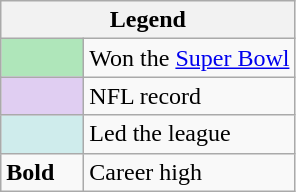<table class="wikitable mw-collapsible">
<tr>
<th colspan="2">Legend</th>
</tr>
<tr>
<td style="background:#afe6ba; width:3em;"></td>
<td>Won the <a href='#'>Super Bowl</a></td>
</tr>
<tr>
<td style="background:#e0cef2; width:3em;"></td>
<td>NFL record</td>
</tr>
<tr>
<td style="background:#cfecec; width:3em;"></td>
<td>Led the league</td>
</tr>
<tr>
<td><strong>Bold</strong></td>
<td>Career high</td>
</tr>
</table>
